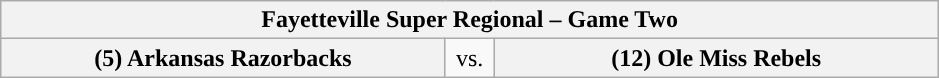<table class="wikitable">
<tr>
<th style="width: 604px;" colspan=3>Fayetteville Super Regional – Game Two</th>
</tr>
<tr>
<th style="width: 289px; ">(5) Arkansas Razorbacks</th>
<td style="width: 25px; text-align:center">vs.</td>
<th style="width: 289px; ">(12) Ole Miss Rebels</th>
</tr>
</table>
